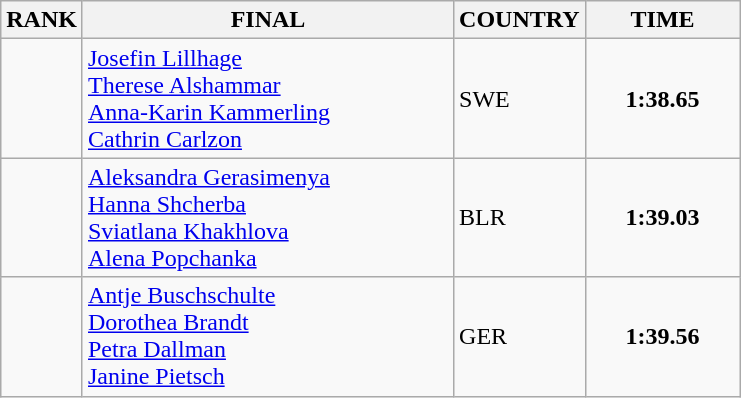<table class="wikitable">
<tr>
<th>RANK</th>
<th align="left" style="width: 15em">FINAL</th>
<th>COUNTRY</th>
<th style="width: 6em">TIME</th>
</tr>
<tr>
<td align="center"></td>
<td><a href='#'>Josefin Lillhage</a><br><a href='#'>Therese Alshammar</a><br><a href='#'>Anna-Karin Kammerling</a><br><a href='#'>Cathrin Carlzon</a></td>
<td> SWE</td>
<td align="center"><strong>1:38.65</strong></td>
</tr>
<tr>
<td align="center"></td>
<td><a href='#'>Aleksandra Gerasimenya</a><br><a href='#'>Hanna Shcherba</a><br><a href='#'>Sviatlana Khakhlova</a><br><a href='#'>Alena Popchanka</a></td>
<td> BLR</td>
<td align="center"><strong>1:39.03</strong></td>
</tr>
<tr>
<td align="center"></td>
<td><a href='#'>Antje Buschschulte</a><br><a href='#'>Dorothea Brandt</a><br><a href='#'>Petra Dallman</a><br><a href='#'>Janine Pietsch</a></td>
<td> GER</td>
<td align="center"><strong>1:39.56</strong></td>
</tr>
</table>
